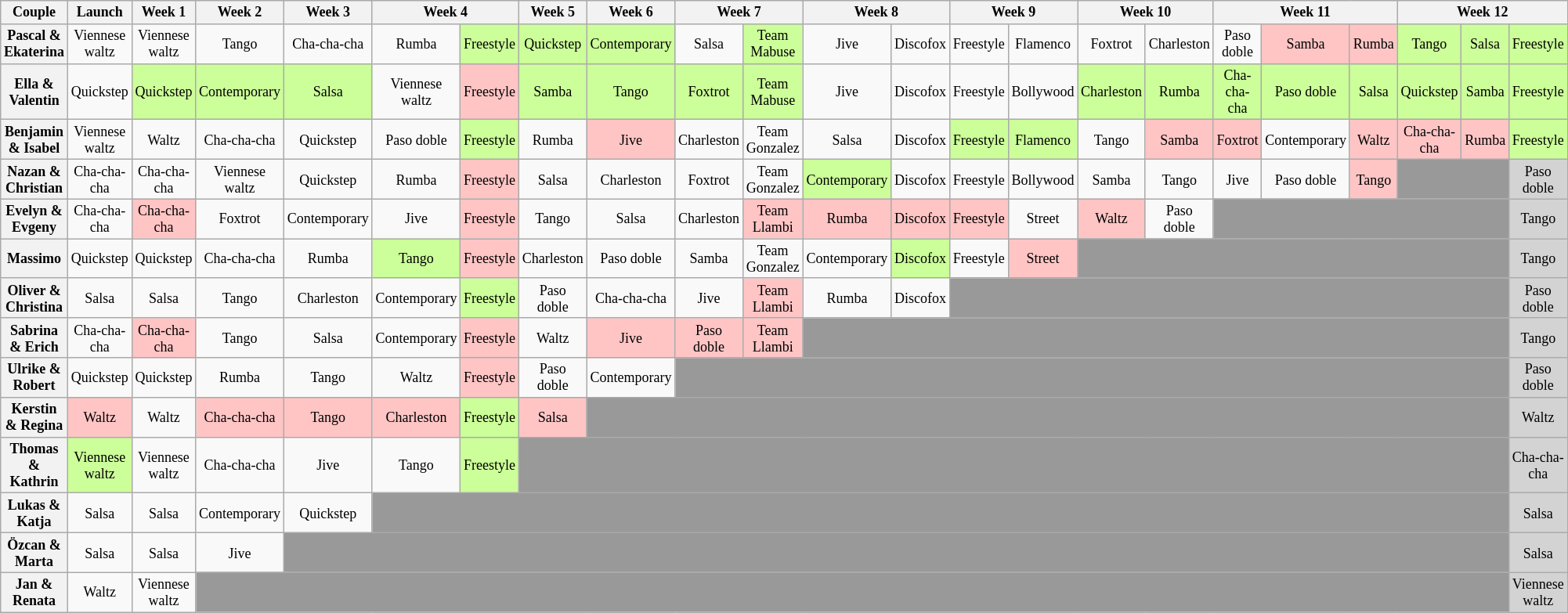<table class="wikitable center" style="text-align:center; font-size:75%; line-height:14px;">
<tr>
<th style="width: 10em">Couple</th>
<th>Launch</th>
<th>Week 1</th>
<th>Week 2</th>
<th>Week 3</th>
<th colspan="2">Week 4</th>
<th>Week 5</th>
<th>Week 6</th>
<th colspan="2">Week 7</th>
<th colspan="2">Week 8</th>
<th colspan="2">Week 9</th>
<th colspan="2">Week 10</th>
<th colspan="3">Week 11</th>
<th colspan="3">Week 12</th>
</tr>
<tr>
<th scope="row">Pascal & Ekaterina</th>
<td>Viennese waltz</td>
<td>Viennese waltz</td>
<td>Tango</td>
<td>Cha-cha-cha</td>
<td>Rumba</td>
<td bgcolor=#ccff99>Freestyle</td>
<td bgcolor=#ccff99>Quickstep</td>
<td bgcolor=#ccff99>Contemporary</td>
<td>Salsa</td>
<td bgcolor=#ccff99>Team Mabuse</td>
<td>Jive</td>
<td>Discofox</td>
<td>Freestyle</td>
<td>Flamenco</td>
<td>Foxtrot</td>
<td>Charleston</td>
<td>Paso doble</td>
<td bgcolor=#ffc5c5>Samba</td>
<td bgcolor=#ffc5c5>Rumba</td>
<td bgcolor=#ccff99>Tango</td>
<td bgcolor=#ccff99>Salsa</td>
<td bgcolor=#ccff99>Freestyle</td>
</tr>
<tr>
<th scope="row">Ella & Valentin</th>
<td>Quickstep</td>
<td bgcolor=#ccff99>Quickstep</td>
<td bgcolor=#ccff99>Contemporary</td>
<td bgcolor=#ccff99>Salsa</td>
<td>Viennese waltz</td>
<td bgcolor=#ffc5c5>Freestyle</td>
<td bgcolor=#ccff99>Samba</td>
<td bgcolor=#ccff99>Tango</td>
<td bgcolor=#ccff99>Foxtrot</td>
<td bgcolor=#ccff99>Team Mabuse</td>
<td>Jive</td>
<td>Discofox</td>
<td>Freestyle</td>
<td>Bollywood</td>
<td bgcolor=#ccff99>Charleston</td>
<td bgcolor=#ccff99>Rumba</td>
<td bgcolor=#ccff99>Cha-cha-cha</td>
<td bgcolor=#ccff99>Paso doble</td>
<td bgcolor=#ccff99>Salsa</td>
<td bgcolor=#ccff99>Quickstep</td>
<td bgcolor=#ccff99>Samba</td>
<td bgcolor=#ccff99>Freestyle</td>
</tr>
<tr>
<th scope="row">Benjamin & Isabel</th>
<td>Viennese waltz</td>
<td>Waltz</td>
<td>Cha-cha-cha</td>
<td>Quickstep</td>
<td>Paso doble</td>
<td bgcolor=#ccff99>Freestyle</td>
<td>Rumba</td>
<td bgcolor=#ffc5c5>Jive</td>
<td>Charleston</td>
<td>Team Gonzalez</td>
<td>Salsa</td>
<td>Discofox</td>
<td bgcolor=#ccff99>Freestyle</td>
<td bgcolor=#ccff99>Flamenco</td>
<td>Tango</td>
<td bgcolor=#ffc5c5>Samba</td>
<td bgcolor=#ffc5c5>Foxtrot</td>
<td>Contemporary</td>
<td bgcolor=#ffc5c5>Waltz</td>
<td bgcolor=#ffc5c5>Cha-cha-cha</td>
<td bgcolor=#ffc5c5>Rumba</td>
<td bgcolor=#ccff99>Freestyle</td>
</tr>
<tr>
<th scope="row">Nazan & Christian</th>
<td>Cha-cha-cha</td>
<td>Cha-cha-cha</td>
<td>Viennese waltz</td>
<td>Quickstep</td>
<td>Rumba</td>
<td bgcolor=#ffc5c5>Freestyle</td>
<td>Salsa</td>
<td>Charleston</td>
<td>Foxtrot</td>
<td>Team Gonzalez</td>
<td bgcolor=#ccff99>Contemporary</td>
<td>Discofox</td>
<td>Freestyle</td>
<td>Bollywood</td>
<td>Samba</td>
<td>Tango</td>
<td>Jive</td>
<td>Paso doble</td>
<td bgcolor=#ffc5c5>Tango</td>
<td bgcolor="#999999" colspan="2"></td>
<td bgcolor="lightgrey">Paso doble</td>
</tr>
<tr>
<th scope="row">Evelyn & Evgeny</th>
<td>Cha-cha-cha</td>
<td bgcolor=#ffc5c5>Cha-cha-cha</td>
<td>Foxtrot</td>
<td>Contemporary</td>
<td>Jive</td>
<td bgcolor=#ffc5c5>Freestyle</td>
<td>Tango</td>
<td>Salsa</td>
<td>Charleston</td>
<td bgcolor=#ffc5c5>Team Llambi</td>
<td bgcolor=#ffc5c5>Rumba</td>
<td bgcolor=#ffc5c5>Discofox</td>
<td bgcolor=#ffc5c5>Freestyle</td>
<td>Street</td>
<td bgcolor=#ffc5c5>Waltz</td>
<td>Paso doble</td>
<td bgcolor="#999999" colspan="5"></td>
<td bgcolor="lightgrey">Tango</td>
</tr>
<tr>
<th scope="row"> Massimo</th>
<td>Quickstep</td>
<td>Quickstep</td>
<td>Cha-cha-cha</td>
<td>Rumba</td>
<td bgcolor=#ccff99>Tango</td>
<td bgcolor=#ffc5c5>Freestyle</td>
<td>Charleston</td>
<td>Paso doble</td>
<td>Samba</td>
<td>Team Gonzalez</td>
<td>Contemporary</td>
<td bgcolor=#ccff99>Discofox</td>
<td>Freestyle</td>
<td bgcolor=#ffc5c5>Street</td>
<td bgcolor="#999999" colspan="7"></td>
<td bgcolor="lightgrey">Tango</td>
</tr>
<tr>
<th scope="row">Oliver & Christina</th>
<td>Salsa</td>
<td>Salsa</td>
<td>Tango</td>
<td>Charleston</td>
<td>Contemporary</td>
<td bgcolor=#ccff99>Freestyle</td>
<td>Paso doble</td>
<td>Cha-cha-cha</td>
<td>Jive</td>
<td bgcolor=#ffc5c5>Team Llambi</td>
<td>Rumba</td>
<td>Discofox</td>
<td bgcolor="#999999" colspan="9"></td>
<td bgcolor="lightgrey">Paso doble</td>
</tr>
<tr>
<th scope="row">Sabrina & Erich</th>
<td>Cha-cha-cha</td>
<td bgcolor=#ffc5c5>Cha-cha-cha</td>
<td>Tango</td>
<td>Salsa</td>
<td>Contemporary</td>
<td bgcolor=#ffc5c5>Freestyle</td>
<td>Waltz</td>
<td bgcolor=#ffc5c5>Jive</td>
<td bgcolor=#ffc5c5>Paso doble</td>
<td bgcolor=#ffc5c5>Team Llambi</td>
<td bgcolor="#999999" colspan="11"></td>
<td bgcolor="lightgrey">Tango</td>
</tr>
<tr>
<th scope="row">Ulrike & Robert</th>
<td>Quickstep</td>
<td>Quickstep</td>
<td>Rumba</td>
<td>Tango</td>
<td>Waltz</td>
<td bgcolor=#ffc5c5>Freestyle</td>
<td>Paso doble</td>
<td>Contemporary</td>
<td bgcolor="#999999" colspan="13"></td>
<td bgcolor="lightgrey">Paso doble</td>
</tr>
<tr>
<th scope="row">Kerstin & Regina</th>
<td bgcolor=#ffc5c5>Waltz</td>
<td>Waltz</td>
<td bgcolor=#ffc5c5>Cha-cha-cha</td>
<td bgcolor=#ffc5c5>Tango</td>
<td bgcolor=#ffc5c5>Charleston</td>
<td bgcolor=#ccff99>Freestyle</td>
<td bgcolor=#ffc5c5>Salsa</td>
<td bgcolor="#999999" colspan="14"></td>
<td bgcolor="lightgrey">Waltz</td>
</tr>
<tr>
<th scope="row">Thomas & Kathrin</th>
<td bgcolor=#ccff99>Viennese waltz</td>
<td>Viennese waltz</td>
<td>Cha-cha-cha</td>
<td>Jive</td>
<td>Tango</td>
<td bgcolor=#ccff99>Freestyle</td>
<td bgcolor="#999999" colspan="15"></td>
<td bgcolor="lightgrey">Cha-cha-cha</td>
</tr>
<tr>
<th scope="row">Lukas & Katja</th>
<td>Salsa</td>
<td>Salsa</td>
<td>Contemporary</td>
<td>Quickstep</td>
<td bgcolor="#999999" colspan="17"></td>
<td bgcolor="lightgrey">Salsa</td>
</tr>
<tr>
<th scope="row">Özcan & Marta</th>
<td>Salsa</td>
<td>Salsa</td>
<td>Jive</td>
<td bgcolor="#999999" colspan="18"></td>
<td bgcolor="lightgrey">Salsa</td>
</tr>
<tr>
<th scope="row">Jan & Renata</th>
<td>Waltz</td>
<td>Viennese waltz</td>
<td bgcolor="#999999" colspan="19"></td>
<td bgcolor="lightgrey">Viennese waltz</td>
</tr>
</table>
